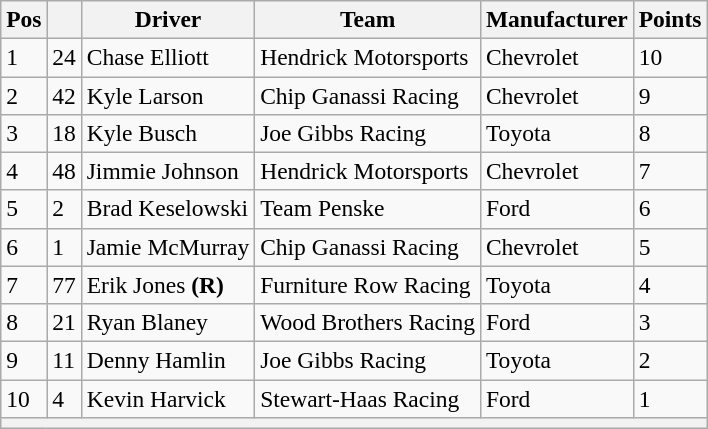<table class="wikitable" style="font-size:98%">
<tr>
<th>Pos</th>
<th></th>
<th>Driver</th>
<th>Team</th>
<th>Manufacturer</th>
<th>Points</th>
</tr>
<tr>
<td>1</td>
<td>24</td>
<td>Chase Elliott</td>
<td>Hendrick Motorsports</td>
<td>Chevrolet</td>
<td>10</td>
</tr>
<tr>
<td>2</td>
<td>42</td>
<td>Kyle Larson</td>
<td>Chip Ganassi Racing</td>
<td>Chevrolet</td>
<td>9</td>
</tr>
<tr>
<td>3</td>
<td>18</td>
<td>Kyle Busch</td>
<td>Joe Gibbs Racing</td>
<td>Toyota</td>
<td>8</td>
</tr>
<tr>
<td>4</td>
<td>48</td>
<td>Jimmie Johnson</td>
<td>Hendrick Motorsports</td>
<td>Chevrolet</td>
<td>7</td>
</tr>
<tr>
<td>5</td>
<td>2</td>
<td>Brad Keselowski</td>
<td>Team Penske</td>
<td>Ford</td>
<td>6</td>
</tr>
<tr>
<td>6</td>
<td>1</td>
<td>Jamie McMurray</td>
<td>Chip Ganassi Racing</td>
<td>Chevrolet</td>
<td>5</td>
</tr>
<tr>
<td>7</td>
<td>77</td>
<td>Erik Jones <strong>(R)</strong></td>
<td>Furniture Row Racing</td>
<td>Toyota</td>
<td>4</td>
</tr>
<tr>
<td>8</td>
<td>21</td>
<td>Ryan Blaney</td>
<td>Wood Brothers Racing</td>
<td>Ford</td>
<td>3</td>
</tr>
<tr>
<td>9</td>
<td>11</td>
<td>Denny Hamlin</td>
<td>Joe Gibbs Racing</td>
<td>Toyota</td>
<td>2</td>
</tr>
<tr>
<td>10</td>
<td>4</td>
<td>Kevin Harvick</td>
<td>Stewart-Haas Racing</td>
<td>Ford</td>
<td>1</td>
</tr>
<tr>
<th colspan="6"></th>
</tr>
</table>
